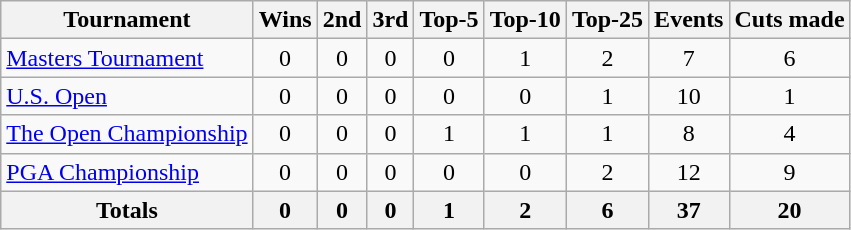<table class=wikitable style=text-align:center>
<tr>
<th>Tournament</th>
<th>Wins</th>
<th>2nd</th>
<th>3rd</th>
<th>Top-5</th>
<th>Top-10</th>
<th>Top-25</th>
<th>Events</th>
<th>Cuts made</th>
</tr>
<tr>
<td align=left><a href='#'>Masters Tournament</a></td>
<td>0</td>
<td>0</td>
<td>0</td>
<td>0</td>
<td>1</td>
<td>2</td>
<td>7</td>
<td>6</td>
</tr>
<tr>
<td align=left><a href='#'>U.S. Open</a></td>
<td>0</td>
<td>0</td>
<td>0</td>
<td>0</td>
<td>0</td>
<td>1</td>
<td>10</td>
<td>1</td>
</tr>
<tr>
<td align=left><a href='#'>The Open Championship</a></td>
<td>0</td>
<td>0</td>
<td>0</td>
<td>1</td>
<td>1</td>
<td>1</td>
<td>8</td>
<td>4</td>
</tr>
<tr>
<td align=left><a href='#'>PGA Championship</a></td>
<td>0</td>
<td>0</td>
<td>0</td>
<td>0</td>
<td>0</td>
<td>2</td>
<td>12</td>
<td>9</td>
</tr>
<tr>
<th>Totals</th>
<th>0</th>
<th>0</th>
<th>0</th>
<th>1</th>
<th>2</th>
<th>6</th>
<th>37</th>
<th>20</th>
</tr>
</table>
